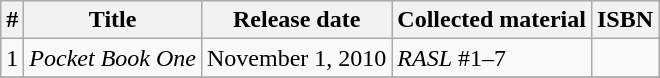<table class="wikitable">
<tr>
<th>#</th>
<th>Title</th>
<th>Release date</th>
<th>Collected material</th>
<th>ISBN</th>
</tr>
<tr>
<td>1</td>
<td><em>Pocket Book One</em></td>
<td>November 1, 2010</td>
<td><em>RASL</em> #1–7</td>
<td></td>
</tr>
<tr>
</tr>
</table>
